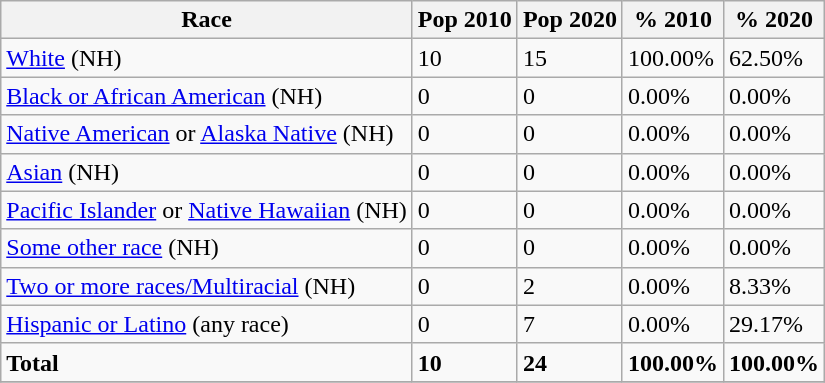<table class="wikitable">
<tr>
<th>Race</th>
<th>Pop 2010</th>
<th>Pop 2020</th>
<th>% 2010</th>
<th>% 2020</th>
</tr>
<tr>
<td><a href='#'>White</a> (NH)</td>
<td>10</td>
<td>15</td>
<td>100.00%</td>
<td>62.50%</td>
</tr>
<tr>
<td><a href='#'>Black or African American</a> (NH)</td>
<td>0</td>
<td>0</td>
<td>0.00%</td>
<td>0.00%</td>
</tr>
<tr>
<td><a href='#'>Native American</a> or <a href='#'>Alaska Native</a> (NH)</td>
<td>0</td>
<td>0</td>
<td>0.00%</td>
<td>0.00%</td>
</tr>
<tr>
<td><a href='#'>Asian</a> (NH)</td>
<td>0</td>
<td>0</td>
<td>0.00%</td>
<td>0.00%</td>
</tr>
<tr>
<td><a href='#'>Pacific Islander</a> or <a href='#'>Native Hawaiian</a> (NH)</td>
<td>0</td>
<td>0</td>
<td>0.00%</td>
<td>0.00%</td>
</tr>
<tr>
<td><a href='#'>Some other race</a> (NH)</td>
<td>0</td>
<td>0</td>
<td>0.00%</td>
<td>0.00%</td>
</tr>
<tr>
<td><a href='#'>Two or more races/Multiracial</a> (NH)</td>
<td>0</td>
<td>2</td>
<td>0.00%</td>
<td>8.33%</td>
</tr>
<tr>
<td><a href='#'>Hispanic or Latino</a> (any race)</td>
<td>0</td>
<td>7</td>
<td>0.00%</td>
<td>29.17%</td>
</tr>
<tr>
<td><strong>Total</strong></td>
<td><strong>10</strong></td>
<td><strong>24</strong></td>
<td><strong>100.00%</strong></td>
<td><strong>100.00%</strong></td>
</tr>
<tr>
</tr>
</table>
